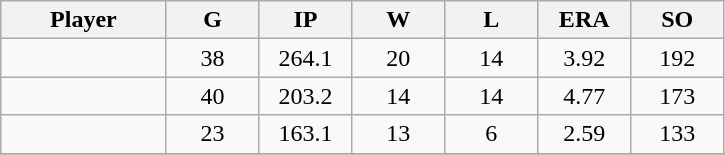<table class="wikitable sortable">
<tr>
<th bgcolor="#DDDDFF" width="16%">Player</th>
<th bgcolor="#DDDDFF" width="9%">G</th>
<th bgcolor="#DDDDFF" width="9%">IP</th>
<th bgcolor="#DDDDFF" width="9%">W</th>
<th bgcolor="#DDDDFF" width="9%">L</th>
<th bgcolor="#DDDDFF" width="9%">ERA</th>
<th bgcolor="#DDDDFF" width="9%">SO</th>
</tr>
<tr align="center">
<td></td>
<td>38</td>
<td>264.1</td>
<td>20</td>
<td>14</td>
<td>3.92</td>
<td>192</td>
</tr>
<tr align="center">
<td></td>
<td>40</td>
<td>203.2</td>
<td>14</td>
<td>14</td>
<td>4.77</td>
<td>173</td>
</tr>
<tr align="center">
<td></td>
<td>23</td>
<td>163.1</td>
<td>13</td>
<td>6</td>
<td>2.59</td>
<td>133</td>
</tr>
<tr align="center">
</tr>
</table>
